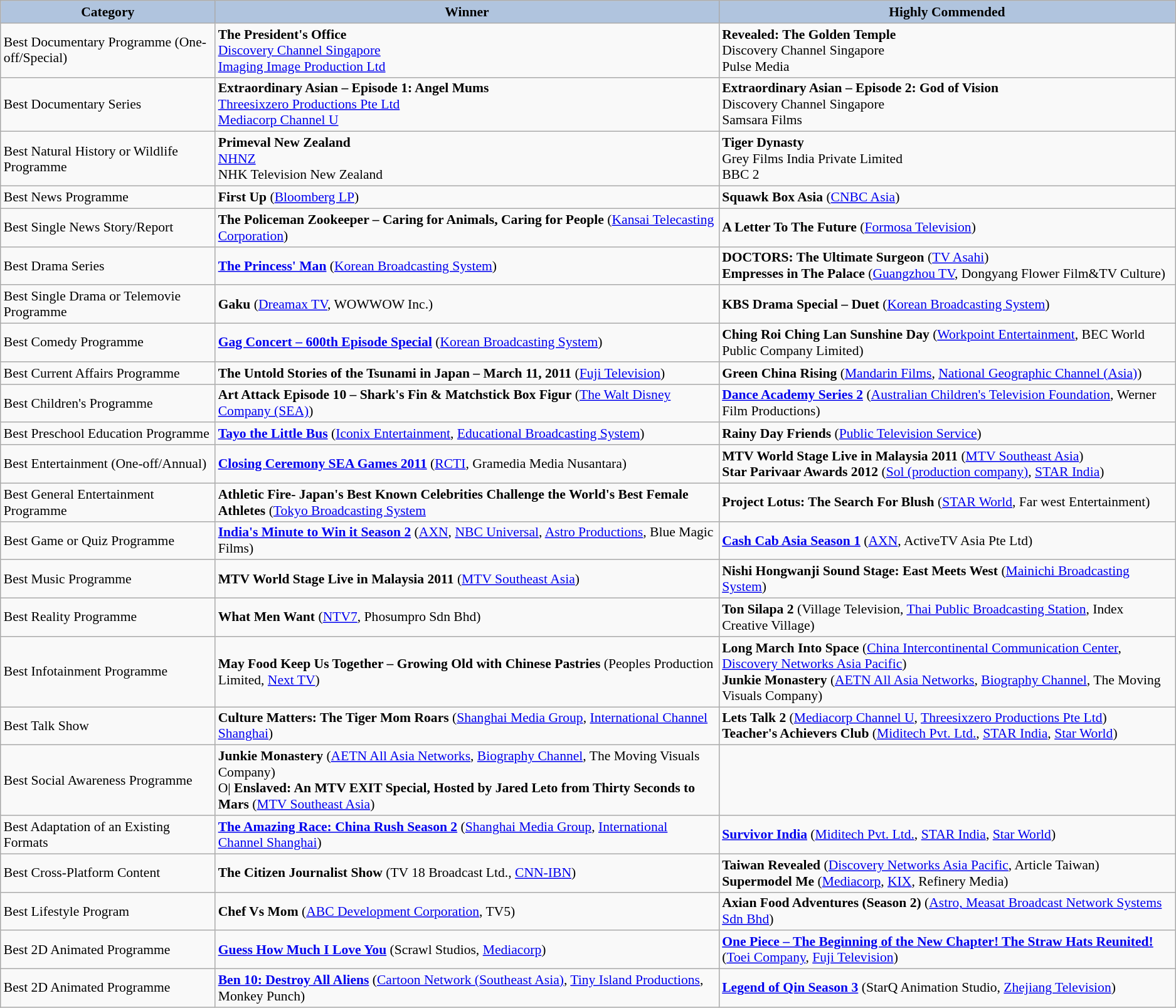<table class="wikitable" style="font-size:90%" cellpadding="5">
<tr style="text-align:center;">
<th style="background:#B0C4DE;">Category</th>
<th style="background:#B0C4DE;">Winner</th>
<th style="background:#B0C4DE;">Highly Commended</th>
</tr>
<tr>
<td>Best Documentary Programme (One-off/Special)</td>
<td> <strong>The President's Office</strong><br><a href='#'>Discovery Channel Singapore</a><br><a href='#'>Imaging Image Production Ltd</a></td>
<td> <strong>Revealed: The Golden Temple</strong><br>Discovery Channel Singapore<br>Pulse Media</td>
</tr>
<tr>
<td>Best Documentary Series</td>
<td> <strong>Extraordinary Asian – Episode 1: Angel Mums</strong><br><a href='#'>Threesixzero Productions Pte Ltd</a><br><a href='#'>Mediacorp Channel U</a></td>
<td> <strong>Extraordinary Asian – Episode 2: God of Vision</strong><br>Discovery Channel Singapore<br>Samsara Films</td>
</tr>
<tr>
<td>Best Natural History or Wildlife Programme</td>
<td> <strong>Primeval New Zealand</strong><br><a href='#'>NHNZ</a><br>NHK Television New Zealand</td>
<td> <strong>Tiger Dynasty</strong><br>Grey Films India Private Limited<br>BBC 2</td>
</tr>
<tr>
<td>Best News Programme</td>
<td> <strong>First Up</strong> (<a href='#'>Bloomberg LP</a>)</td>
<td> <strong>Squawk Box Asia</strong> (<a href='#'>CNBC Asia</a>)</td>
</tr>
<tr>
<td>Best Single News Story/Report</td>
<td> <strong>The Policeman Zookeeper – Caring for Animals, Caring for People</strong> (<a href='#'>Kansai Telecasting Corporation</a>)</td>
<td> <strong>A Letter To The Future</strong> (<a href='#'>Formosa Television</a>)</td>
</tr>
<tr>
<td>Best Drama Series</td>
<td> <strong><a href='#'>The Princess' Man</a></strong> (<a href='#'>Korean Broadcasting System</a>)</td>
<td> <strong>DOCTORS: The Ultimate Surgeon</strong> (<a href='#'>TV Asahi</a>) <br>  <strong>Empresses in The Palace</strong> (<a href='#'>Guangzhou TV</a>, Dongyang Flower Film&TV Culture)</td>
</tr>
<tr>
<td>Best Single Drama or Telemovie Programme</td>
<td> <strong>Gaku </strong> (<a href='#'>Dreamax TV</a>, WOWWOW Inc.)</td>
<td> <strong>KBS Drama Special – Duet </strong> (<a href='#'>Korean Broadcasting System</a>)</td>
</tr>
<tr>
<td>Best Comedy Programme</td>
<td> <strong><a href='#'>Gag Concert – 600th Episode Special</a></strong> (<a href='#'>Korean Broadcasting System</a>)</td>
<td> <strong> 	Ching Roi Ching Lan Sunshine Day </strong> (<a href='#'>Workpoint Entertainment</a>, BEC World Public Company Limited)</td>
</tr>
<tr>
<td>Best Current Affairs Programme</td>
<td> <strong>The Untold Stories of the Tsunami in Japan – March 11, 2011</strong> (<a href='#'>Fuji Television</a>)</td>
<td> <strong>Green China Rising</strong> (<a href='#'>Mandarin Films</a>, <a href='#'>National Geographic Channel (Asia)</a>)</td>
</tr>
<tr>
<td>Best Children's Programme</td>
<td> <strong>Art Attack Episode 10 – Shark's Fin & Matchstick Box Figur</strong> (<a href='#'>The Walt Disney Company (SEA)</a>)</td>
<td> <strong><a href='#'>Dance Academy Series 2</a></strong> (<a href='#'>Australian Children's Television Foundation</a>, Werner Film Productions)</td>
</tr>
<tr>
<td>Best Preschool Education Programme</td>
<td> <strong><a href='#'>Tayo the Little Bus</a></strong> (<a href='#'>Iconix Entertainment</a>, <a href='#'>Educational Broadcasting System</a>)</td>
<td> <strong>Rainy Day Friends</strong> (<a href='#'>Public Television Service</a>)</td>
</tr>
<tr>
<td>Best Entertainment (One-off/Annual)</td>
<td> <strong><a href='#'>Closing Ceremony SEA Games 2011</a></strong> (<a href='#'>RCTI</a>, Gramedia Media Nusantara)</td>
<td> <strong>MTV World Stage Live in Malaysia 2011</strong> (<a href='#'>MTV Southeast Asia</a>) <br>  <strong>Star Parivaar Awards 2012</strong> (<a href='#'>Sol (production company)</a>, <a href='#'>STAR India</a>)</td>
</tr>
<tr>
<td>Best General Entertainment Programme</td>
<td> <strong>Athletic Fire- Japan's Best Known Celebrities Challenge the World's Best Female Athletes</strong> (<a href='#'>Tokyo Broadcasting System</a></td>
<td> <strong>Project Lotus: The Search For Blush</strong> (<a href='#'>STAR World</a>, Far west Entertainment)</td>
</tr>
<tr>
<td>Best Game or Quiz Programme</td>
<td> <strong><a href='#'>India's Minute to Win it Season 2</a> </strong> (<a href='#'>AXN</a>, <a href='#'>NBC Universal</a>, <a href='#'>Astro Productions</a>, Blue Magic Films)</td>
<td> <strong><a href='#'>Cash Cab Asia Season 1</a></strong> (<a href='#'>AXN</a>, ActiveTV Asia Pte Ltd)</td>
</tr>
<tr>
<td>Best Music Programme</td>
<td> <strong>MTV World Stage Live in Malaysia 2011</strong> (<a href='#'>MTV Southeast Asia</a>)</td>
<td> <strong>Nishi Hongwanji Sound Stage: East Meets West</strong> (<a href='#'>Mainichi Broadcasting System</a>)</td>
</tr>
<tr>
<td>Best Reality Programme</td>
<td> <strong>What Men Want</strong> (<a href='#'>NTV7</a>, Phosumpro Sdn Bhd)</td>
<td> <strong>Ton Silapa 2</strong> (Village Television, <a href='#'>Thai Public Broadcasting Station</a>, Index Creative Village)</td>
</tr>
<tr>
<td>Best Infotainment Programme</td>
<td> <strong>May Food Keep Us Together – Growing Old with Chinese Pastries</strong> (Peoples Production Limited, <a href='#'>Next TV</a>)</td>
<td> <strong>Long March Into Space</strong> (<a href='#'>China Intercontinental Communication Center</a>, <a href='#'>Discovery Networks Asia Pacific</a>) <br>  <strong>Junkie Monastery</strong> (<a href='#'>AETN All Asia Networks</a>, <a href='#'>Biography Channel</a>, The Moving Visuals Company)</td>
</tr>
<tr>
<td>Best Talk Show</td>
<td> <strong>Culture Matters: The Tiger Mom Roars</strong> (<a href='#'>Shanghai Media Group</a>, <a href='#'>International Channel Shanghai</a>)</td>
<td> <strong>Lets Talk 2</strong> (<a href='#'>Mediacorp Channel U</a>, <a href='#'>Threesixzero Productions Pte Ltd</a>) <br>  <strong>Teacher's Achievers Club</strong> (<a href='#'>Miditech Pvt. Ltd.</a>, <a href='#'>STAR India</a>, <a href='#'>Star World</a>)</td>
</tr>
<tr>
<td>Best Social Awareness Programme</td>
<td> <strong>Junkie Monastery</strong> (<a href='#'>AETN All Asia Networks</a>, <a href='#'>Biography Channel</a>, The Moving Visuals Company)<br>O|  <strong>Enslaved: An MTV EXIT Special, Hosted by Jared Leto from Thirty Seconds to Mars </strong> (<a href='#'>MTV Southeast Asia</a>)</td>
</tr>
<tr>
<td>Best Adaptation of an Existing Formats</td>
<td> <strong><a href='#'>The Amazing Race: China Rush Season 2</a></strong> (<a href='#'>Shanghai Media Group</a>, <a href='#'>International Channel Shanghai</a>)</td>
<td> <strong><a href='#'>Survivor India</a></strong> (<a href='#'>Miditech Pvt. Ltd.</a>, <a href='#'>STAR India</a>, <a href='#'>Star World</a>)</td>
</tr>
<tr>
<td>Best Cross-Platform Content</td>
<td> <strong>The Citizen Journalist Show</strong> (TV 18 Broadcast Ltd., <a href='#'>CNN-IBN</a>)</td>
<td> <strong>Taiwan Revealed</strong> (<a href='#'>Discovery Networks Asia Pacific</a>, Article Taiwan) <br>  <strong>Supermodel Me</strong> (<a href='#'>Mediacorp</a>, <a href='#'>KIX</a>, Refinery Media)</td>
</tr>
<tr>
<td>Best Lifestyle Program</td>
<td> <strong>Chef Vs Mom</strong> (<a href='#'>ABC Development Corporation</a>, TV5)</td>
<td> <strong>Axian Food Adventures (Season 2)</strong> (<a href='#'>Astro, Measat Broadcast Network Systems Sdn Bhd</a>)</td>
</tr>
<tr>
<td>Best 2D Animated Programme</td>
<td> <strong><a href='#'>Guess How Much I Love You</a></strong> (Scrawl Studios, <a href='#'>Mediacorp</a>)</td>
<td> <strong><a href='#'>One Piece – The Beginning of the New Chapter! The Straw Hats Reunited!</a></strong> (<a href='#'>Toei Company</a>, <a href='#'>Fuji Television</a>)</td>
</tr>
<tr>
<td>Best 2D Animated Programme</td>
<td> <strong><a href='#'>Ben 10: Destroy All Aliens</a></strong> (<a href='#'>Cartoon Network (Southeast Asia)</a>, <a href='#'>Tiny Island Productions</a>, Monkey Punch)</td>
<td> <strong><a href='#'>Legend of Qin Season 3</a></strong> (StarQ Animation Studio, <a href='#'>Zhejiang Television</a>)</td>
</tr>
</table>
